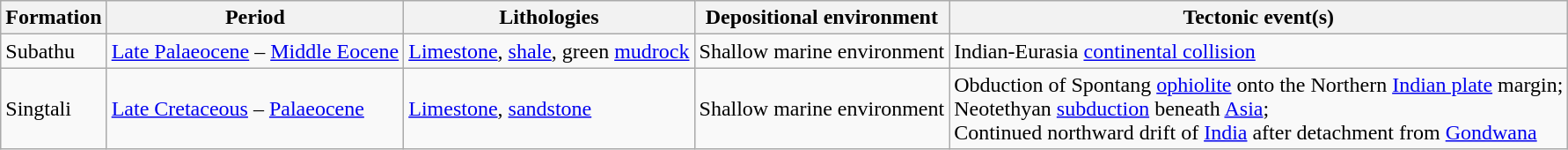<table class="wikitable">
<tr>
<th>Formation</th>
<th>Period</th>
<th>Lithologies</th>
<th>Depositional environment</th>
<th>Tectonic event(s)</th>
</tr>
<tr>
<td>Subathu</td>
<td><a href='#'>Late Palaeocene</a> – <a href='#'>Middle Eocene</a></td>
<td><a href='#'>Limestone</a>, <a href='#'>shale</a>, green <a href='#'>mudrock</a></td>
<td>Shallow marine environment</td>
<td>Indian-Eurasia <a href='#'>continental collision</a></td>
</tr>
<tr>
<td>Singtali</td>
<td><a href='#'>Late Cretaceous</a> – <a href='#'>Palaeocene</a></td>
<td><a href='#'>Limestone</a>, <a href='#'>sandstone</a></td>
<td>Shallow marine environment</td>
<td>Obduction of Spontang <a href='#'>ophiolite</a> onto the Northern <a href='#'>Indian plate</a> margin;<br>Neotethyan <a href='#'>subduction</a> beneath <a href='#'>Asia</a>;<br>Continued northward drift of <a href='#'>India</a> after detachment from <a href='#'>Gondwana</a></td>
</tr>
</table>
